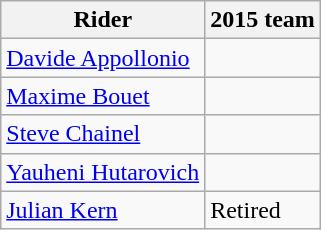<table class="wikitable">
<tr>
<th>Rider</th>
<th>2015 team</th>
</tr>
<tr>
<td><a href='#'>Davide Appollonio</a></td>
<td></td>
</tr>
<tr>
<td><a href='#'>Maxime Bouet</a></td>
<td></td>
</tr>
<tr>
<td><a href='#'>Steve Chainel</a></td>
<td></td>
</tr>
<tr>
<td><a href='#'>Yauheni Hutarovich</a></td>
<td></td>
</tr>
<tr>
<td><a href='#'>Julian Kern</a></td>
<td>Retired</td>
</tr>
</table>
